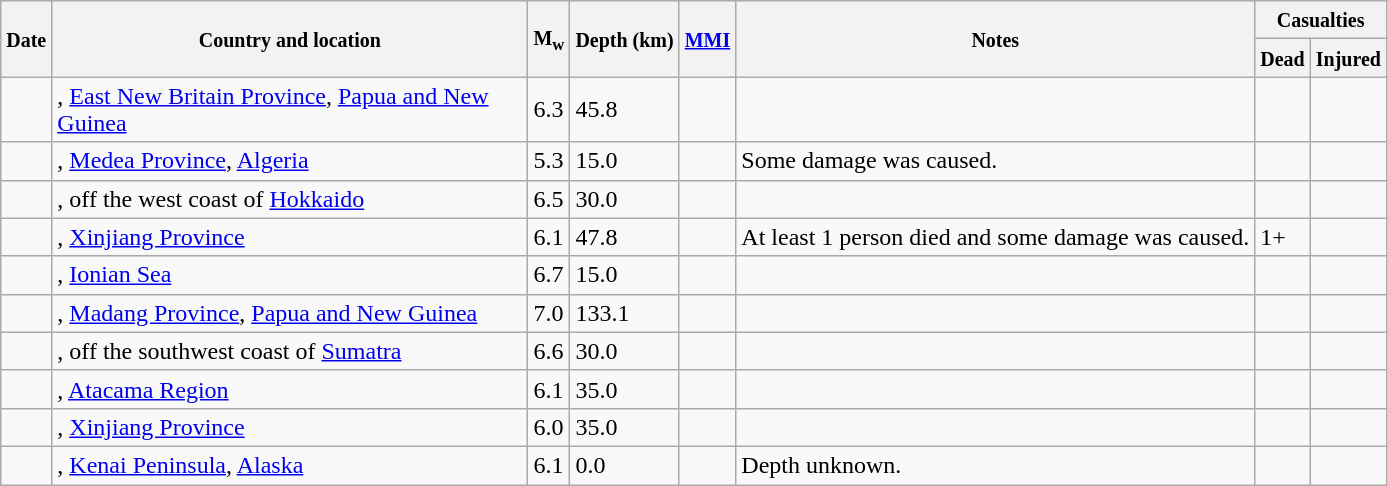<table class="wikitable sortable sort-under" style="border:1px black; margin-left:1em;">
<tr>
<th rowspan="2"><small>Date</small></th>
<th rowspan="2" style="width: 310px"><small>Country and location</small></th>
<th rowspan="2"><small>M<sub>w</sub></small></th>
<th rowspan="2"><small>Depth (km)</small></th>
<th rowspan="2"><small><a href='#'>MMI</a></small></th>
<th rowspan="2" class="unsortable"><small>Notes</small></th>
<th colspan="2"><small>Casualties</small></th>
</tr>
<tr>
<th><small>Dead</small></th>
<th><small>Injured</small></th>
</tr>
<tr>
<td></td>
<td>, <a href='#'>East New Britain Province</a>, <a href='#'>Papua and New Guinea</a></td>
<td>6.3</td>
<td>45.8</td>
<td></td>
<td></td>
<td></td>
<td></td>
</tr>
<tr>
<td></td>
<td>, <a href='#'>Medea Province</a>, <a href='#'>Algeria</a></td>
<td>5.3</td>
<td>15.0</td>
<td></td>
<td>Some damage was caused.</td>
<td></td>
<td></td>
</tr>
<tr>
<td></td>
<td>, off the west coast of <a href='#'>Hokkaido</a></td>
<td>6.5</td>
<td>30.0</td>
<td></td>
<td></td>
<td></td>
<td></td>
</tr>
<tr>
<td></td>
<td>, <a href='#'>Xinjiang Province</a></td>
<td>6.1</td>
<td>47.8</td>
<td></td>
<td>At least 1 person died and some damage was caused.</td>
<td>1+</td>
<td></td>
</tr>
<tr>
<td></td>
<td>, <a href='#'>Ionian Sea</a></td>
<td>6.7</td>
<td>15.0</td>
<td></td>
<td></td>
<td></td>
<td></td>
</tr>
<tr>
<td></td>
<td>, <a href='#'>Madang Province</a>, <a href='#'>Papua and New Guinea</a></td>
<td>7.0</td>
<td>133.1</td>
<td></td>
<td></td>
<td></td>
<td></td>
</tr>
<tr>
<td></td>
<td>, off the southwest coast of <a href='#'>Sumatra</a></td>
<td>6.6</td>
<td>30.0</td>
<td></td>
<td></td>
<td></td>
<td></td>
</tr>
<tr>
<td></td>
<td>, <a href='#'>Atacama Region</a></td>
<td>6.1</td>
<td>35.0</td>
<td></td>
<td></td>
<td></td>
<td></td>
</tr>
<tr>
<td></td>
<td>, <a href='#'>Xinjiang Province</a></td>
<td>6.0</td>
<td>35.0</td>
<td></td>
<td></td>
<td></td>
<td></td>
</tr>
<tr>
<td></td>
<td>, <a href='#'>Kenai Peninsula</a>, <a href='#'>Alaska</a></td>
<td>6.1</td>
<td>0.0</td>
<td></td>
<td>Depth unknown.</td>
<td></td>
<td></td>
</tr>
</table>
